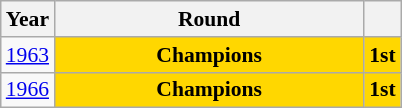<table class="wikitable" style="text-align: center; font-size:90%">
<tr>
<th>Year</th>
<th style="width:200px">Round</th>
<th></th>
</tr>
<tr>
<td><a href='#'>1963</a></td>
<td bgcolor=Gold><strong>Champions</strong></td>
<td bgcolor=Gold><strong>1st</strong></td>
</tr>
<tr>
<td><a href='#'>1966</a></td>
<td bgcolor=Gold><strong>Champions</strong></td>
<td bgcolor=Gold><strong>1st</strong></td>
</tr>
</table>
